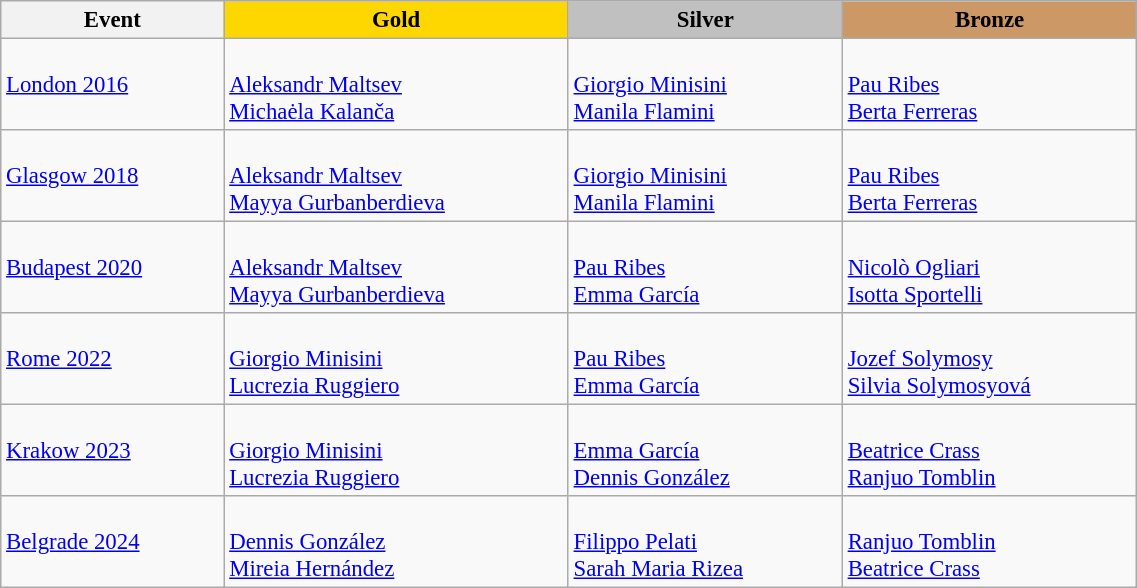<table class="wikitable" width=60% style="font-size:95%; text-align:left;">
<tr>
<th>Event</th>
<td align=center bgcolor=gold><strong>Gold</strong></td>
<td align=center bgcolor=silver><strong>Silver</strong></td>
<td align=center bgcolor=cc9966><strong>Bronze</strong></td>
</tr>
<tr ----bgcolor="#efefef">
<td><a href='#'>London 2016</a></td>
<td><br><a href='#'>Aleksandr Maltsev</a> <br> <a href='#'>Michaėla Kalanča</a></td>
<td><br><a href='#'>Giorgio Minisini</a> <br> <a href='#'>Manila Flamini</a></td>
<td><br><a href='#'>Pau Ribes</a> <br> <a href='#'>Berta Ferreras</a></td>
</tr>
<tr>
<td><a href='#'>Glasgow 2018</a></td>
<td><br><a href='#'>Aleksandr Maltsev</a> <br> <a href='#'>Mayya Gurbanberdieva</a></td>
<td><br><a href='#'>Giorgio Minisini</a> <br> <a href='#'>Manila Flamini</a></td>
<td><br><a href='#'>Pau Ribes</a> <br> <a href='#'>Berta Ferreras</a></td>
</tr>
<tr>
<td><a href='#'>Budapest 2020</a></td>
<td><br><a href='#'>Aleksandr Maltsev</a> <br> <a href='#'>Mayya Gurbanberdieva</a></td>
<td><br><a href='#'>Pau Ribes</a> <br> <a href='#'>Emma García</a></td>
<td><br><a href='#'>Nicolò Ogliari</a> <br> <a href='#'>Isotta Sportelli</a></td>
</tr>
<tr>
<td><a href='#'>Rome 2022</a></td>
<td><br><a href='#'>Giorgio Minisini</a> <br> <a href='#'>Lucrezia Ruggiero</a></td>
<td><br><a href='#'>Pau Ribes</a> <br> <a href='#'>Emma García</a></td>
<td><br><a href='#'>Jozef Solymosy</a> <br> <a href='#'>Silvia Solymosyová</a></td>
</tr>
<tr>
<td><a href='#'>Krakow 2023</a></td>
<td><br><a href='#'>Giorgio Minisini</a><br><a href='#'>Lucrezia Ruggiero</a></td>
<td><br><a href='#'>Emma García</a><br><a href='#'>Dennis González</a></td>
<td><br><a href='#'>Beatrice Crass</a><br><a href='#'>Ranjuo Tomblin</a></td>
</tr>
<tr>
<td><a href='#'>Belgrade 2024</a></td>
<td><br><a href='#'>Dennis González</a> <br> <a href='#'>Mireia Hernández</a></td>
<td><br><a href='#'>Filippo Pelati</a> <br> <a href='#'>Sarah Maria Rizea</a></td>
<td><br><a href='#'>Ranjuo Tomblin</a> <br> <a href='#'>Beatrice Crass</a></td>
</tr>
</table>
